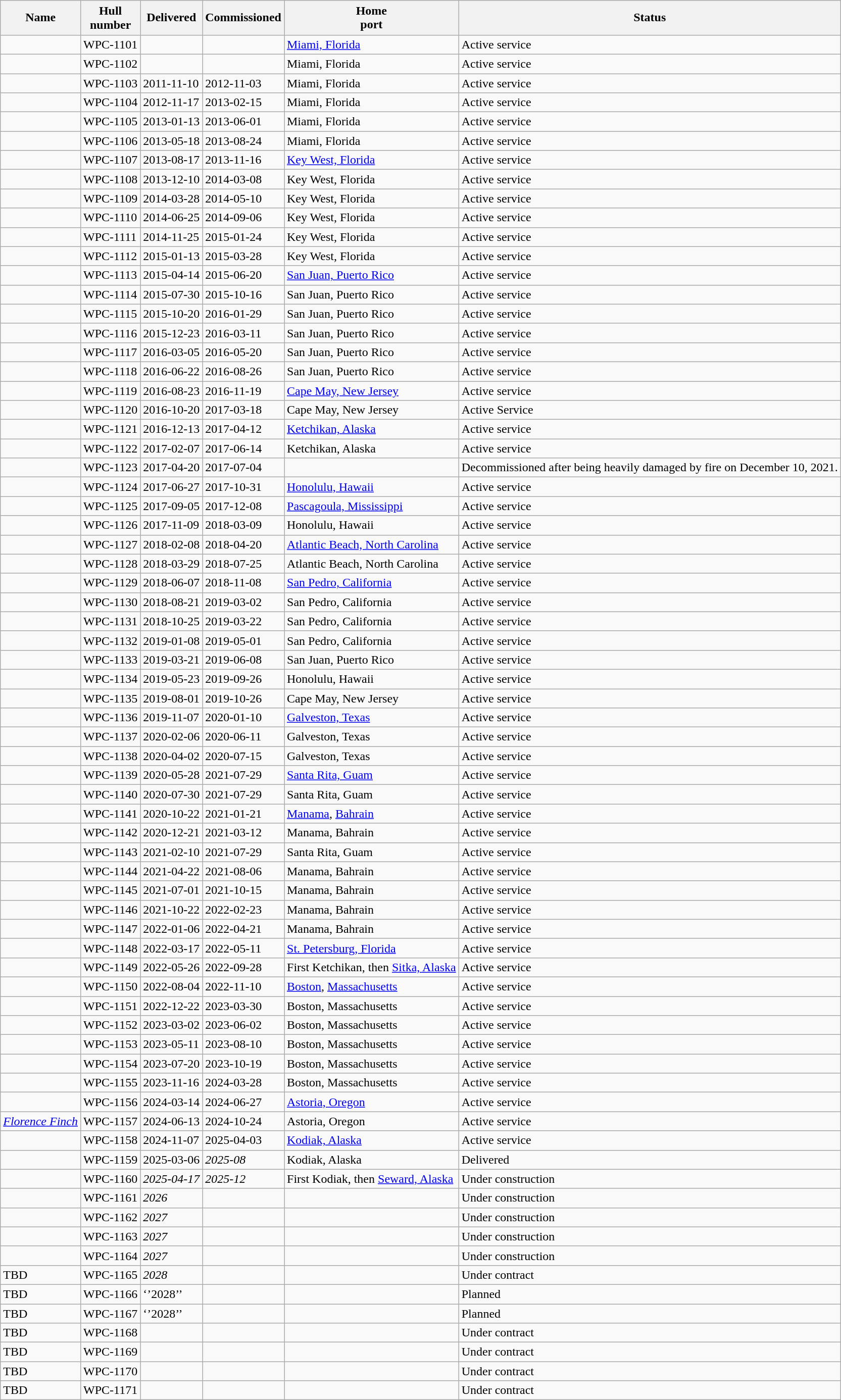<table class="wikitable">
<tr>
<th>Name</th>
<th style="line-height:1.2em;">Hull<br>number</th>
<th>Delivered</th>
<th>Commissioned</th>
<th>Home<br>port</th>
<th>Status</th>
</tr>
<tr>
<td></td>
<td>WPC-1101</td>
<td></td>
<td></td>
<td><a href='#'>Miami, Florida</a></td>
<td>Active service</td>
</tr>
<tr>
<td></td>
<td>WPC-1102</td>
<td></td>
<td></td>
<td>Miami, Florida</td>
<td>Active service</td>
</tr>
<tr>
<td></td>
<td>WPC-1103</td>
<td>2011-11-10</td>
<td>2012-11-03</td>
<td>Miami, Florida</td>
<td>Active service</td>
</tr>
<tr>
<td></td>
<td>WPC-1104</td>
<td>2012-11-17</td>
<td>2013-02-15</td>
<td>Miami, Florida</td>
<td>Active service</td>
</tr>
<tr>
<td></td>
<td>WPC-1105</td>
<td>2013-01-13</td>
<td>2013-06-01</td>
<td>Miami, Florida</td>
<td>Active service</td>
</tr>
<tr>
<td></td>
<td>WPC-1106</td>
<td>2013-05-18</td>
<td>2013-08-24</td>
<td>Miami, Florida</td>
<td>Active service</td>
</tr>
<tr>
<td></td>
<td>WPC-1107</td>
<td>2013-08-17</td>
<td>2013-11-16</td>
<td><a href='#'>Key West, Florida</a></td>
<td>Active service</td>
</tr>
<tr>
<td></td>
<td>WPC-1108</td>
<td>2013-12-10</td>
<td>2014-03-08</td>
<td>Key West, Florida</td>
<td>Active service</td>
</tr>
<tr>
<td></td>
<td>WPC-1109</td>
<td>2014-03-28</td>
<td>2014-05-10</td>
<td>Key West, Florida</td>
<td>Active service</td>
</tr>
<tr>
<td></td>
<td>WPC-1110</td>
<td>2014-06-25</td>
<td>2014-09-06</td>
<td>Key West, Florida</td>
<td>Active service</td>
</tr>
<tr>
<td></td>
<td>WPC-1111</td>
<td>2014-11-25</td>
<td>2015-01-24</td>
<td>Key West, Florida</td>
<td>Active service</td>
</tr>
<tr>
<td></td>
<td>WPC-1112</td>
<td>2015-01-13</td>
<td>2015-03-28</td>
<td>Key West, Florida</td>
<td>Active service</td>
</tr>
<tr>
<td></td>
<td>WPC-1113</td>
<td>2015-04-14</td>
<td>2015-06-20</td>
<td><a href='#'>San Juan, Puerto Rico</a></td>
<td>Active service</td>
</tr>
<tr>
<td></td>
<td>WPC-1114</td>
<td>2015-07-30</td>
<td>2015-10-16</td>
<td>San Juan, Puerto Rico</td>
<td>Active service</td>
</tr>
<tr>
<td></td>
<td>WPC-1115</td>
<td>2015-10-20</td>
<td>2016-01-29</td>
<td>San Juan, Puerto Rico</td>
<td>Active service</td>
</tr>
<tr>
<td></td>
<td>WPC-1116</td>
<td>2015-12-23</td>
<td>2016-03-11</td>
<td>San Juan, Puerto Rico</td>
<td>Active service</td>
</tr>
<tr>
<td></td>
<td>WPC-1117</td>
<td>2016-03-05</td>
<td>2016-05-20</td>
<td>San Juan, Puerto Rico</td>
<td>Active service</td>
</tr>
<tr>
<td></td>
<td>WPC-1118</td>
<td>2016-06-22</td>
<td>2016-08-26</td>
<td>San Juan, Puerto Rico</td>
<td>Active service</td>
</tr>
<tr>
<td></td>
<td>WPC-1119</td>
<td>2016-08-23</td>
<td>2016-11-19</td>
<td><a href='#'>Cape May, New Jersey</a></td>
<td>Active service</td>
</tr>
<tr>
<td></td>
<td>WPC-1120</td>
<td>2016-10-20</td>
<td>2017-03-18</td>
<td>Cape May, New Jersey</td>
<td>Active Service</td>
</tr>
<tr>
<td></td>
<td>WPC-1121</td>
<td>2016-12-13</td>
<td>2017-04-12</td>
<td><a href='#'>Ketchikan, Alaska</a></td>
<td>Active service</td>
</tr>
<tr>
<td></td>
<td>WPC-1122</td>
<td>2017-02-07</td>
<td>2017-06-14</td>
<td>Ketchikan, Alaska</td>
<td>Active service</td>
</tr>
<tr>
<td></td>
<td>WPC-1123</td>
<td>2017-04-20</td>
<td>2017-07-04</td>
<td></td>
<td>Decommissioned after being heavily damaged by fire on December 10, 2021.</td>
</tr>
<tr>
<td></td>
<td>WPC-1124</td>
<td>2017-06-27</td>
<td>2017-10-31</td>
<td><a href='#'>Honolulu, Hawaii</a></td>
<td>Active service</td>
</tr>
<tr>
<td></td>
<td>WPC-1125</td>
<td>2017-09-05</td>
<td>2017-12-08</td>
<td><a href='#'>Pascagoula, Mississippi</a></td>
<td>Active service</td>
</tr>
<tr>
<td></td>
<td>WPC-1126</td>
<td>2017-11-09</td>
<td>2018-03-09</td>
<td>Honolulu, Hawaii</td>
<td>Active service</td>
</tr>
<tr>
<td></td>
<td>WPC-1127</td>
<td>2018-02-08</td>
<td>2018-04-20</td>
<td><a href='#'>Atlantic Beach, North Carolina</a></td>
<td>Active service</td>
</tr>
<tr>
<td></td>
<td>WPC-1128</td>
<td>2018-03-29</td>
<td>2018-07-25</td>
<td>Atlantic Beach, North Carolina</td>
<td>Active service</td>
</tr>
<tr>
<td></td>
<td>WPC-1129</td>
<td>2018-06-07</td>
<td>2018-11-08</td>
<td><a href='#'>San Pedro, California</a></td>
<td>Active service</td>
</tr>
<tr>
<td></td>
<td>WPC-1130</td>
<td>2018-08-21</td>
<td>2019-03-02</td>
<td>San Pedro, California</td>
<td>Active service</td>
</tr>
<tr>
<td></td>
<td>WPC-1131</td>
<td>2018-10-25</td>
<td>2019-03-22</td>
<td>San Pedro, California</td>
<td>Active service</td>
</tr>
<tr>
<td></td>
<td>WPC-1132</td>
<td>2019-01-08</td>
<td>2019-05-01</td>
<td>San Pedro, California</td>
<td>Active service</td>
</tr>
<tr>
<td></td>
<td>WPC-1133</td>
<td>2019-03-21</td>
<td>2019-06-08</td>
<td>San Juan, Puerto Rico</td>
<td>Active service</td>
</tr>
<tr>
<td></td>
<td>WPC-1134</td>
<td>2019-05-23</td>
<td>2019-09-26</td>
<td>Honolulu, Hawaii</td>
<td>Active service</td>
</tr>
<tr>
<td></td>
<td>WPC-1135</td>
<td>2019-08-01</td>
<td>2019-10-26</td>
<td>Cape May, New Jersey</td>
<td>Active service</td>
</tr>
<tr>
<td></td>
<td>WPC-1136</td>
<td>2019-11-07</td>
<td>2020-01-10</td>
<td><a href='#'>Galveston, Texas</a></td>
<td>Active service</td>
</tr>
<tr>
<td></td>
<td>WPC-1137</td>
<td>2020-02-06</td>
<td>2020-06-11</td>
<td>Galveston, Texas</td>
<td>Active service</td>
</tr>
<tr>
<td></td>
<td>WPC-1138</td>
<td>2020-04-02</td>
<td>2020-07-15</td>
<td>Galveston, Texas</td>
<td>Active service</td>
</tr>
<tr>
<td></td>
<td>WPC-1139</td>
<td>2020-05-28</td>
<td>2021-07-29</td>
<td><a href='#'>Santa Rita, Guam</a></td>
<td>Active service</td>
</tr>
<tr>
<td></td>
<td>WPC-1140</td>
<td>2020-07-30</td>
<td>2021-07-29</td>
<td>Santa Rita, Guam</td>
<td>Active service</td>
</tr>
<tr>
<td></td>
<td>WPC-1141</td>
<td>2020-10-22</td>
<td>2021-01-21</td>
<td><a href='#'>Manama</a>, <a href='#'>Bahrain</a></td>
<td>Active service</td>
</tr>
<tr>
<td></td>
<td>WPC-1142</td>
<td>2020-12-21</td>
<td>2021-03-12</td>
<td>Manama, Bahrain</td>
<td>Active service</td>
</tr>
<tr>
<td></td>
<td>WPC-1143</td>
<td>2021-02-10</td>
<td>2021-07-29</td>
<td>Santa Rita, Guam</td>
<td>Active service</td>
</tr>
<tr>
<td></td>
<td>WPC-1144</td>
<td>2021-04-22</td>
<td>2021-08-06</td>
<td>Manama, Bahrain</td>
<td>Active service</td>
</tr>
<tr>
<td></td>
<td>WPC-1145</td>
<td>2021-07-01</td>
<td>2021-10-15</td>
<td>Manama, Bahrain</td>
<td>Active service</td>
</tr>
<tr>
<td></td>
<td>WPC-1146</td>
<td>2021-10-22</td>
<td>2022-02-23</td>
<td>Manama, Bahrain</td>
<td>Active service</td>
</tr>
<tr>
<td></td>
<td>WPC-1147</td>
<td>2022-01-06</td>
<td>2022-04-21</td>
<td>Manama, Bahrain</td>
<td>Active service</td>
</tr>
<tr>
<td></td>
<td>WPC-1148</td>
<td>2022-03-17</td>
<td>2022-05-11</td>
<td><a href='#'>St. Petersburg, Florida</a></td>
<td>Active service</td>
</tr>
<tr>
<td></td>
<td>WPC-1149</td>
<td>2022-05-26</td>
<td>2022-09-28</td>
<td>First Ketchikan, then <a href='#'>Sitka, Alaska</a></td>
<td>Active service</td>
</tr>
<tr>
<td></td>
<td>WPC-1150</td>
<td>2022-08-04</td>
<td>2022-11-10</td>
<td><a href='#'>Boston</a>, <a href='#'>Massachusetts</a></td>
<td>Active service</td>
</tr>
<tr>
<td></td>
<td>WPC-1151</td>
<td>2022-12-22</td>
<td>2023-03-30</td>
<td>Boston, Massachusetts</td>
<td>Active service</td>
</tr>
<tr>
<td></td>
<td>WPC-1152</td>
<td>2023-03-02</td>
<td>2023-06-02</td>
<td>Boston, Massachusetts</td>
<td>Active service</td>
</tr>
<tr>
<td></td>
<td>WPC-1153</td>
<td>2023-05-11</td>
<td>2023-08-10</td>
<td>Boston, Massachusetts</td>
<td>Active service</td>
</tr>
<tr>
<td></td>
<td>WPC-1154</td>
<td>2023-07-20</td>
<td>2023-10-19</td>
<td>Boston, Massachusetts</td>
<td>Active service</td>
</tr>
<tr>
<td></td>
<td>WPC-1155</td>
<td>2023-11-16</td>
<td>2024-03-28</td>
<td>Boston, Massachusetts</td>
<td>Active service</td>
</tr>
<tr>
<td></td>
<td>WPC-1156</td>
<td>2024-03-14</td>
<td>2024-06-27</td>
<td><a href='#'>Astoria, Oregon</a></td>
<td>Active service</td>
</tr>
<tr>
<td><em><a href='#'>Florence Finch</a></em></td>
<td>WPC-1157</td>
<td>2024-06-13</td>
<td>2024-10-24</td>
<td>Astoria, Oregon</td>
<td>Active service</td>
</tr>
<tr>
<td></td>
<td>WPC-1158</td>
<td>2024-11-07</td>
<td>2025-04-03</td>
<td><a href='#'>Kodiak, Alaska</a></td>
<td>Active service</td>
</tr>
<tr>
<td></td>
<td>WPC-1159</td>
<td>2025-03-06</td>
<td><em>2025-08</em></td>
<td>Kodiak, Alaska</td>
<td>Delivered</td>
</tr>
<tr>
<td></td>
<td>WPC-1160</td>
<td><em>2025-04-17</em></td>
<td><em>2025-12</em></td>
<td>First Kodiak, then <a href='#'>Seward, Alaska</a></td>
<td>Under construction</td>
</tr>
<tr>
<td></td>
<td>WPC-1161</td>
<td><em>2026</em></td>
<td></td>
<td></td>
<td>Under construction</td>
</tr>
<tr>
<td></td>
<td>WPC-1162</td>
<td><em>2027</em></td>
<td></td>
<td></td>
<td>Under construction</td>
</tr>
<tr>
<td></td>
<td>WPC-1163</td>
<td><em>2027</em></td>
<td></td>
<td></td>
<td>Under construction</td>
</tr>
<tr>
<td></td>
<td>WPC-1164</td>
<td><em>2027</em></td>
<td></td>
<td></td>
<td>Under construction</td>
</tr>
<tr>
<td>TBD</td>
<td>WPC-1165</td>
<td><em>2028</em></td>
<td></td>
<td></td>
<td>Under contract</td>
</tr>
<tr>
<td>TBD</td>
<td>WPC-1166</td>
<td>‘’2028’’</td>
<td></td>
<td></td>
<td>Planned</td>
</tr>
<tr>
<td>TBD</td>
<td>WPC-1167</td>
<td>‘’2028’’</td>
<td></td>
<td></td>
<td>Planned</td>
</tr>
<tr>
<td>TBD</td>
<td>WPC-1168</td>
<td></td>
<td></td>
<td></td>
<td>Under contract</td>
</tr>
<tr>
<td>TBD</td>
<td>WPC-1169</td>
<td></td>
<td></td>
<td></td>
<td>Under contract</td>
</tr>
<tr>
<td>TBD</td>
<td>WPC-1170</td>
<td></td>
<td></td>
<td></td>
<td>Under contract</td>
</tr>
<tr>
<td>TBD</td>
<td>WPC-1171</td>
<td></td>
<td></td>
<td></td>
<td>Under contract</td>
</tr>
</table>
